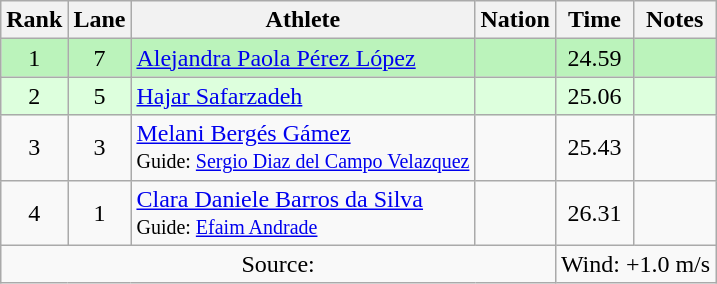<table class="wikitable sortable" style="text-align:center">
<tr>
<th scope="col">Rank</th>
<th scope="col">Lane</th>
<th scope="col">Athlete</th>
<th scope="col">Nation</th>
<th scope="col">Time</th>
<th scope="col">Notes</th>
</tr>
<tr bgcolor=bbf3bb>
<td>1</td>
<td>7</td>
<td align=left><a href='#'>Alejandra Paola Pérez López</a></td>
<td align=left></td>
<td>24.59</td>
<td> </td>
</tr>
<tr bgcolor=ddffdd>
<td>2</td>
<td>5</td>
<td align=left><a href='#'>Hajar Safarzadeh</a></td>
<td align=left></td>
<td>25.06</td>
<td></td>
</tr>
<tr>
<td>3</td>
<td>3</td>
<td align=left><a href='#'>Melani Bergés Gámez</a><br><small>Guide: <a href='#'>Sergio Diaz del Campo Velazquez</a></small></td>
<td align=left></td>
<td>25.43</td>
<td></td>
</tr>
<tr>
<td>4</td>
<td>1</td>
<td align=left><a href='#'>Clara Daniele Barros da Silva</a><br><small>Guide: <a href='#'>Efaim Andrade</a></small></td>
<td align=left></td>
<td>26.31</td>
<td></td>
</tr>
<tr class="sortbottom">
<td colspan="4">Source:</td>
<td colspan="2">Wind: +1.0 m/s</td>
</tr>
</table>
